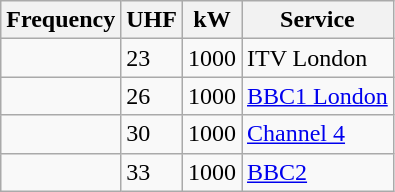<table class="wikitable sortable">
<tr>
<th>Frequency</th>
<th>UHF</th>
<th>kW</th>
<th>Service</th>
</tr>
<tr>
<td></td>
<td>23</td>
<td>1000</td>
<td>ITV London</td>
</tr>
<tr>
<td></td>
<td>26</td>
<td>1000</td>
<td><a href='#'>BBC1 London</a></td>
</tr>
<tr>
<td></td>
<td>30</td>
<td>1000</td>
<td><a href='#'>Channel 4</a></td>
</tr>
<tr>
<td></td>
<td>33</td>
<td>1000</td>
<td><a href='#'>BBC2</a></td>
</tr>
</table>
